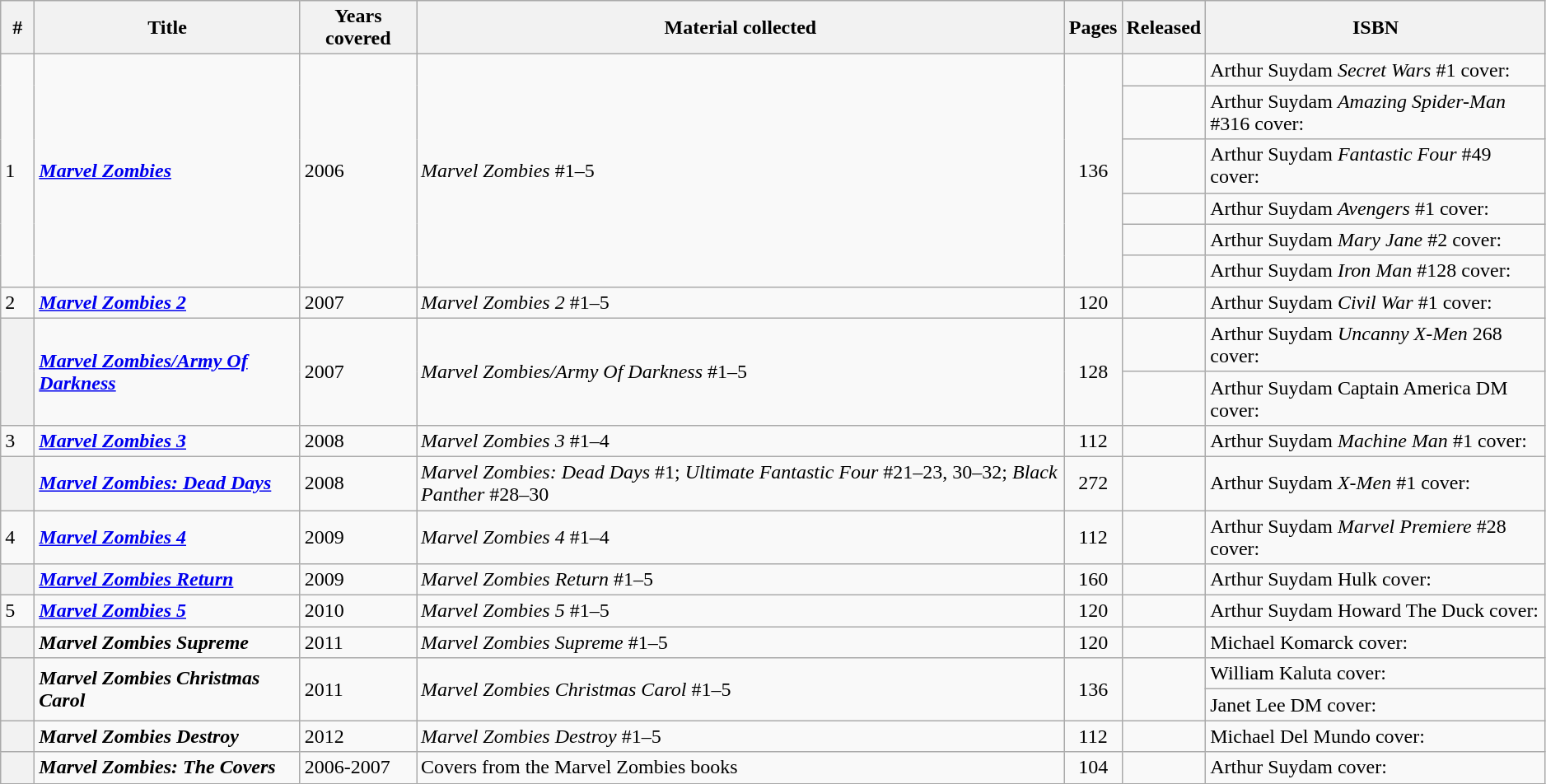<table class="wikitable sortable" width=99%>
<tr>
<th class="unsortable" width=20px>#</th>
<th>Title</th>
<th>Years covered</th>
<th class="unsortable">Material collected</th>
<th>Pages</th>
<th>Released</th>
<th class="unsortable">ISBN</th>
</tr>
<tr>
<td rowspan=6>1</td>
<td rowspan=6><strong><em><a href='#'>Marvel Zombies</a></em></strong></td>
<td rowspan=6>2006</td>
<td rowspan=6><em>Marvel Zombies</em> #1–5</td>
<td rowspan=6 style="text-align: center;">136</td>
<td></td>
<td>Arthur Suydam <em>Secret Wars</em> #1 cover: </td>
</tr>
<tr>
<td></td>
<td>Arthur Suydam <em>Amazing Spider-Man</em> #316 cover: </td>
</tr>
<tr>
<td></td>
<td>Arthur Suydam <em>Fantastic Four</em> #49 cover: </td>
</tr>
<tr>
<td></td>
<td>Arthur Suydam <em>Avengers</em> #1 cover: </td>
</tr>
<tr>
<td></td>
<td>Arthur Suydam <em>Mary Jane</em> #2 cover: </td>
</tr>
<tr>
<td></td>
<td>Arthur Suydam <em>Iron Man</em> #128 cover: </td>
</tr>
<tr>
<td>2</td>
<td><strong><em><a href='#'>Marvel Zombies 2</a></em></strong></td>
<td>2007</td>
<td><em>Marvel Zombies 2</em> #1–5</td>
<td style="text-align: center;">120</td>
<td></td>
<td>Arthur Suydam <em>Civil War</em> #1 cover: </td>
</tr>
<tr>
<th style="background-color: light grey;" rowspan=2></th>
<td rowspan="2"><strong><em><a href='#'>Marvel Zombies/Army Of Darkness</a></em></strong></td>
<td rowspan="2">2007</td>
<td rowspan="2"><em>Marvel Zombies/Army Of Darkness</em> #1–5</td>
<td rowspan="2" style="text-align: center;">128</td>
<td></td>
<td>Arthur Suydam <em>Uncanny X-Men</em> 268 cover: </td>
</tr>
<tr>
<td></td>
<td>Arthur Suydam Captain America DM cover: </td>
</tr>
<tr>
<td>3</td>
<td><strong><em><a href='#'>Marvel Zombies 3</a></em></strong></td>
<td>2008</td>
<td><em>Marvel Zombies 3</em> #1–4</td>
<td style="text-align: center;">112</td>
<td></td>
<td>Arthur Suydam <em>Machine Man</em> #1 cover: </td>
</tr>
<tr>
<th style="background-color: light grey;"></th>
<td><strong><em><a href='#'>Marvel Zombies: Dead Days</a></em></strong></td>
<td>2008</td>
<td><em>Marvel Zombies: Dead Days</em> #1; <em>Ultimate Fantastic Four</em> #21–23, 30–32; <em>Black Panther</em> #28–30</td>
<td style="text-align: center;">272</td>
<td></td>
<td>Arthur Suydam <em>X-Men</em> #1 cover: </td>
</tr>
<tr>
<td>4</td>
<td><strong><em><a href='#'>Marvel Zombies 4</a></em></strong></td>
<td>2009</td>
<td><em>Marvel Zombies 4</em> #1–4</td>
<td style="text-align: center;">112</td>
<td></td>
<td>Arthur Suydam <em>Marvel Premiere</em> #28 cover: </td>
</tr>
<tr>
<th style="background-color: light grey;"></th>
<td><strong><em><a href='#'>Marvel Zombies Return</a></em></strong></td>
<td>2009</td>
<td><em>Marvel Zombies Return</em> #1–5</td>
<td style="text-align: center;">160</td>
<td></td>
<td>Arthur Suydam Hulk cover: </td>
</tr>
<tr>
<td>5</td>
<td><strong><em><a href='#'>Marvel Zombies 5</a></em></strong></td>
<td>2010</td>
<td><em>Marvel Zombies 5</em> #1–5</td>
<td style="text-align: center;">120</td>
<td></td>
<td>Arthur Suydam Howard The Duck cover: </td>
</tr>
<tr>
<th style="background-color: light grey;"></th>
<td><strong><em>Marvel Zombies Supreme</em></strong></td>
<td>2011</td>
<td><em>Marvel Zombies Supreme</em> #1–5</td>
<td style="text-align: center;">120</td>
<td></td>
<td>Michael Komarck cover: </td>
</tr>
<tr>
<th style="background-color: light grey;" rowspan=2></th>
<td rowspan="2"><strong><em>Marvel Zombies Christmas Carol</em></strong></td>
<td rowspan="2">2011</td>
<td rowspan="2"><em>Marvel Zombies Christmas Carol</em> #1–5</td>
<td rowspan="2" style="text-align: center;">136</td>
<td rowspan="2"></td>
<td>William Kaluta cover: </td>
</tr>
<tr>
<td>Janet Lee DM cover: </td>
</tr>
<tr>
<th style="background-color: light grey;"></th>
<td><strong><em>Marvel Zombies Destroy</em></strong></td>
<td>2012</td>
<td><em>Marvel Zombies Destroy</em> #1–5</td>
<td style="text-align: center;">112</td>
<td></td>
<td>Michael Del Mundo cover: </td>
</tr>
<tr>
<th style="background-color: light grey;"></th>
<td><strong><em>Marvel Zombies: The Covers</em></strong></td>
<td>2006-2007</td>
<td>Covers from the Marvel Zombies books</td>
<td style="text-align: center;">104</td>
<td></td>
<td>Arthur Suydam cover: </td>
</tr>
</table>
